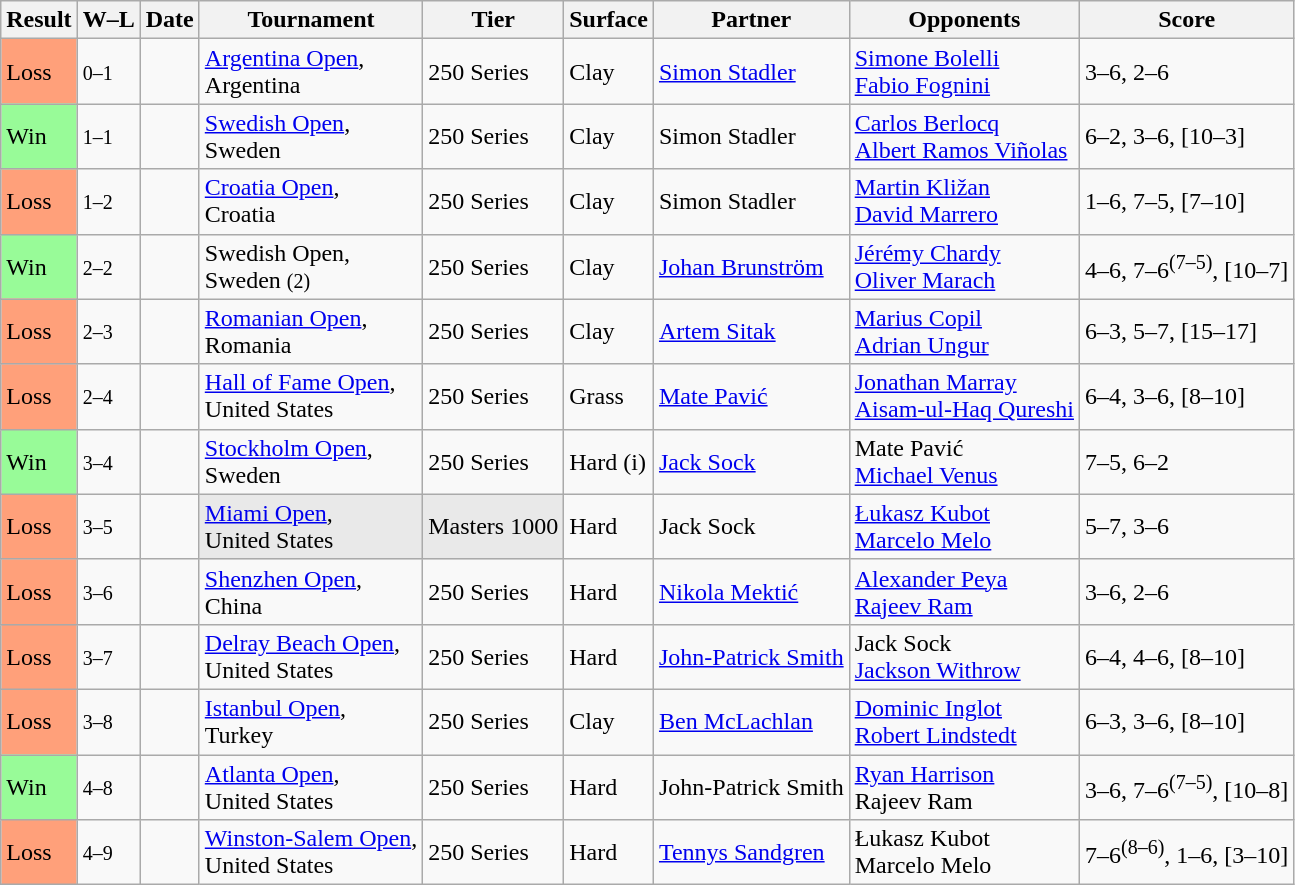<table class="sortable wikitable">
<tr>
<th>Result</th>
<th class="unsortable">W–L</th>
<th>Date</th>
<th>Tournament</th>
<th>Tier</th>
<th>Surface</th>
<th>Partner</th>
<th>Opponents</th>
<th class="unsortable">Score</th>
</tr>
<tr>
<td bgcolor=FFA07A>Loss</td>
<td><small>0–1</small></td>
<td><a href='#'></a></td>
<td><a href='#'>Argentina Open</a>, <br> Argentina</td>
<td>250 Series</td>
<td>Clay</td>
<td> <a href='#'>Simon Stadler</a></td>
<td> <a href='#'>Simone Bolelli</a><br> <a href='#'>Fabio Fognini</a></td>
<td>3–6, 2–6</td>
</tr>
<tr>
<td bgcolor=98FB98>Win</td>
<td><small>1–1</small></td>
<td><a href='#'></a></td>
<td><a href='#'>Swedish Open</a>, <br> Sweden</td>
<td>250 Series</td>
<td>Clay</td>
<td> Simon Stadler</td>
<td> <a href='#'>Carlos Berlocq</a><br> <a href='#'>Albert Ramos Viñolas</a></td>
<td>6–2, 3–6, [10–3]</td>
</tr>
<tr>
<td bgcolor=FFA07A>Loss</td>
<td><small>1–2</small></td>
<td><a href='#'></a></td>
<td><a href='#'>Croatia Open</a>, <br> Croatia</td>
<td>250 Series</td>
<td>Clay</td>
<td> Simon Stadler</td>
<td> <a href='#'>Martin Kližan</a><br> <a href='#'>David Marrero</a></td>
<td>1–6, 7–5, [7–10]</td>
</tr>
<tr>
<td bgcolor=98FB98>Win</td>
<td><small>2–2</small></td>
<td><a href='#'></a></td>
<td>Swedish Open, <br> Sweden <small>(2)</small></td>
<td>250 Series</td>
<td>Clay</td>
<td> <a href='#'>Johan Brunström</a></td>
<td> <a href='#'>Jérémy Chardy</a><br> <a href='#'>Oliver Marach</a></td>
<td>4–6, 7–6<sup>(7–5)</sup>, [10–7]</td>
</tr>
<tr>
<td bgcolor=FFA07A>Loss</td>
<td><small>2–3</small></td>
<td><a href='#'></a></td>
<td><a href='#'>Romanian Open</a>, <br> Romania</td>
<td>250 Series</td>
<td>Clay</td>
<td> <a href='#'>Artem Sitak</a></td>
<td> <a href='#'>Marius Copil</a><br> <a href='#'>Adrian Ungur</a></td>
<td>6–3, 5–7, [15–17]</td>
</tr>
<tr>
<td bgcolor=FFA07A>Loss</td>
<td><small>2–4</small></td>
<td><a href='#'></a></td>
<td><a href='#'>Hall of Fame Open</a>, <br> United States</td>
<td>250 Series</td>
<td>Grass</td>
<td> <a href='#'>Mate Pavić</a></td>
<td> <a href='#'>Jonathan Marray</a><br> <a href='#'>Aisam-ul-Haq Qureshi</a></td>
<td>6–4, 3–6, [8–10]</td>
</tr>
<tr>
<td bgcolor=98FB98>Win</td>
<td><small>3–4</small></td>
<td><a href='#'></a></td>
<td><a href='#'>Stockholm Open</a>, <br> Sweden</td>
<td>250 Series</td>
<td>Hard (i)</td>
<td> <a href='#'>Jack Sock</a></td>
<td> Mate Pavić<br> <a href='#'>Michael Venus</a></td>
<td>7–5, 6–2</td>
</tr>
<tr>
<td bgcolor=FFA07A>Loss</td>
<td><small>3–5</small></td>
<td><a href='#'></a></td>
<td style="background:#E9E9E9;"><a href='#'>Miami Open</a>, <br> United States</td>
<td style="background:#E9E9E9;">Masters 1000</td>
<td>Hard</td>
<td> Jack Sock</td>
<td> <a href='#'>Łukasz Kubot</a><br> <a href='#'>Marcelo Melo</a></td>
<td>5–7, 3–6</td>
</tr>
<tr>
<td bgcolor=FFA07A>Loss</td>
<td><small>3–6</small></td>
<td><a href='#'></a></td>
<td><a href='#'>Shenzhen Open</a>, <br> China</td>
<td>250 Series</td>
<td>Hard</td>
<td> <a href='#'>Nikola Mektić</a></td>
<td> <a href='#'>Alexander Peya</a><br> <a href='#'>Rajeev Ram</a></td>
<td>3–6, 2–6</td>
</tr>
<tr>
<td bgcolor=FFA07A>Loss</td>
<td><small>3–7</small></td>
<td><a href='#'></a></td>
<td><a href='#'>Delray Beach Open</a>, <br> United States</td>
<td>250 Series</td>
<td>Hard</td>
<td> <a href='#'>John-Patrick Smith</a></td>
<td> Jack Sock<br> <a href='#'>Jackson Withrow</a></td>
<td>6–4, 4–6, [8–10]</td>
</tr>
<tr>
<td bgcolor=FFA07A>Loss</td>
<td><small>3–8</small></td>
<td><a href='#'></a></td>
<td><a href='#'>Istanbul Open</a>, <br> Turkey</td>
<td>250 Series</td>
<td>Clay</td>
<td> <a href='#'>Ben McLachlan</a></td>
<td> <a href='#'>Dominic Inglot</a><br> <a href='#'>Robert Lindstedt</a></td>
<td>6–3, 3–6, [8–10]</td>
</tr>
<tr>
<td bgcolor=98FB98>Win</td>
<td><small>4–8</small></td>
<td><a href='#'></a></td>
<td><a href='#'>Atlanta Open</a>, <br> United States</td>
<td>250 Series</td>
<td>Hard</td>
<td> John-Patrick Smith</td>
<td> <a href='#'>Ryan Harrison</a><br> Rajeev Ram</td>
<td>3–6, 7–6<sup>(7–5)</sup>, [10–8]</td>
</tr>
<tr>
<td bgcolor=FFA07A>Loss</td>
<td><small>4–9</small></td>
<td><a href='#'></a></td>
<td><a href='#'>Winston-Salem Open</a>, <br> United States</td>
<td>250 Series</td>
<td>Hard</td>
<td> <a href='#'>Tennys Sandgren</a></td>
<td> Łukasz Kubot<br> Marcelo Melo</td>
<td>7–6<sup>(8–6)</sup>, 1–6, [3–10]</td>
</tr>
</table>
